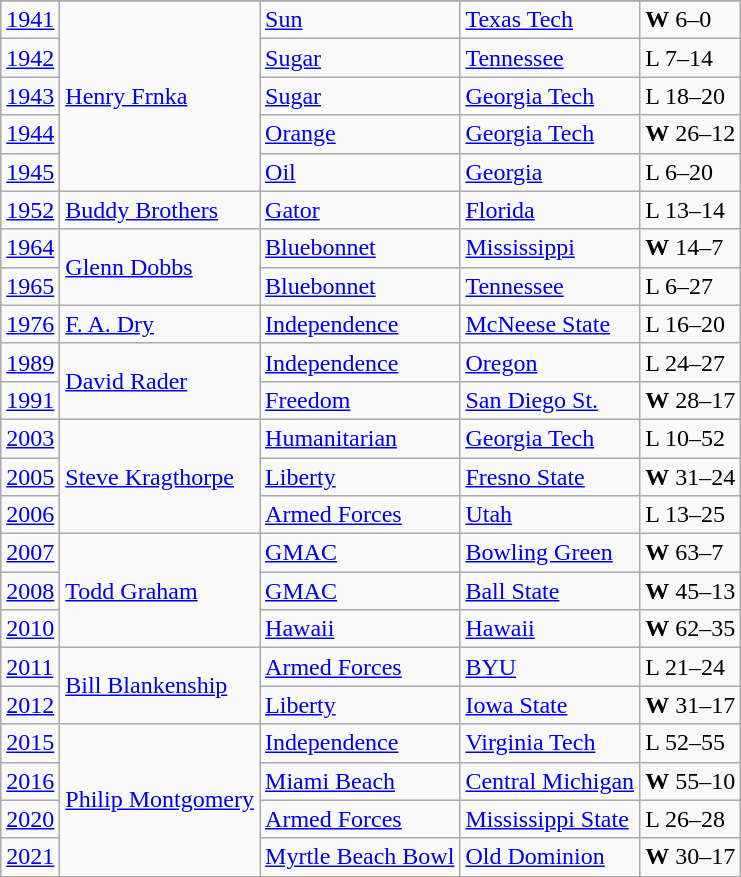<table class="wikitable">
<tr>
</tr>
<tr>
<td><a href='#'>1941</a></td>
<td rowspan="5"><a href='#'>Henry Frnka</a></td>
<td><a href='#'>Sun</a></td>
<td><a href='#'>Texas Tech</a></td>
<td><strong>W</strong> 6–0</td>
</tr>
<tr>
<td><a href='#'>1942</a></td>
<td><a href='#'>Sugar</a></td>
<td><a href='#'>Tennessee</a></td>
<td>L 7–14</td>
</tr>
<tr>
<td><a href='#'>1943</a></td>
<td><a href='#'>Sugar</a></td>
<td><a href='#'>Georgia Tech</a></td>
<td>L 18–20</td>
</tr>
<tr>
<td><a href='#'>1944</a></td>
<td><a href='#'>Orange</a></td>
<td><a href='#'>Georgia Tech</a></td>
<td><strong>W</strong> 26–12</td>
</tr>
<tr>
<td><a href='#'>1945</a></td>
<td><a href='#'>Oil</a></td>
<td><a href='#'>Georgia</a></td>
<td>L 6–20</td>
</tr>
<tr>
<td><a href='#'>1952</a></td>
<td><a href='#'>Buddy Brothers</a></td>
<td><a href='#'>Gator</a></td>
<td><a href='#'>Florida</a></td>
<td>L 13–14</td>
</tr>
<tr>
<td><a href='#'>1964</a></td>
<td rowspan="2"><a href='#'>Glenn Dobbs</a></td>
<td><a href='#'>Bluebonnet</a></td>
<td><a href='#'>Mississippi</a></td>
<td><strong>W</strong> 14–7</td>
</tr>
<tr>
<td><a href='#'>1965</a></td>
<td><a href='#'>Bluebonnet</a></td>
<td><a href='#'>Tennessee</a></td>
<td>L 6–27</td>
</tr>
<tr>
<td><a href='#'>1976</a></td>
<td><a href='#'>F. A. Dry</a></td>
<td><a href='#'>Independence</a></td>
<td><a href='#'>McNeese State</a></td>
<td>L 16–20</td>
</tr>
<tr>
<td><a href='#'>1989</a></td>
<td rowspan="2"><a href='#'>David Rader</a></td>
<td><a href='#'>Independence</a></td>
<td><a href='#'>Oregon</a></td>
<td>L 24–27</td>
</tr>
<tr>
<td><a href='#'>1991</a></td>
<td><a href='#'>Freedom</a></td>
<td><a href='#'>San Diego St.</a></td>
<td><strong>W</strong> 28–17</td>
</tr>
<tr>
<td><a href='#'>2003</a></td>
<td rowspan="3"><a href='#'>Steve Kragthorpe</a></td>
<td><a href='#'>Humanitarian</a></td>
<td><a href='#'>Georgia Tech</a></td>
<td>L 10–52</td>
</tr>
<tr>
<td><a href='#'>2005</a></td>
<td><a href='#'>Liberty</a></td>
<td><a href='#'>Fresno State</a></td>
<td><strong>W</strong> 31–24</td>
</tr>
<tr>
<td><a href='#'>2006</a></td>
<td><a href='#'>Armed Forces</a></td>
<td><a href='#'>Utah</a></td>
<td>L 13–25</td>
</tr>
<tr>
<td><a href='#'>2007</a></td>
<td rowspan="3"><a href='#'>Todd Graham</a></td>
<td><a href='#'>GMAC</a></td>
<td><a href='#'>Bowling Green</a></td>
<td><strong>W</strong> 63–7</td>
</tr>
<tr>
<td><a href='#'>2008</a></td>
<td><a href='#'>GMAC</a></td>
<td><a href='#'>Ball State</a></td>
<td><strong>W</strong> 45–13</td>
</tr>
<tr>
<td><a href='#'>2010</a></td>
<td><a href='#'>Hawaii</a></td>
<td><a href='#'>Hawaii</a></td>
<td><strong>W</strong> 62–35</td>
</tr>
<tr>
<td><a href='#'>2011</a></td>
<td rowspan="2"><a href='#'>Bill Blankenship</a></td>
<td><a href='#'>Armed Forces</a></td>
<td><a href='#'>BYU</a></td>
<td>L 21–24</td>
</tr>
<tr>
<td><a href='#'>2012</a></td>
<td><a href='#'>Liberty</a></td>
<td><a href='#'>Iowa State</a></td>
<td><strong>W</strong> 31–17</td>
</tr>
<tr>
<td><a href='#'>2015</a></td>
<td rowspan="4"><a href='#'>Philip Montgomery</a></td>
<td><a href='#'>Independence</a></td>
<td><a href='#'>Virginia Tech</a></td>
<td>L 52–55</td>
</tr>
<tr>
<td><a href='#'>2016</a></td>
<td><a href='#'>Miami Beach</a></td>
<td><a href='#'>Central Michigan</a></td>
<td><strong>W</strong> 55–10</td>
</tr>
<tr>
<td><a href='#'>2020</a></td>
<td><a href='#'>Armed Forces</a></td>
<td><a href='#'>Mississippi State</a></td>
<td>L 26–28</td>
</tr>
<tr>
<td><a href='#'>2021</a></td>
<td><a href='#'>Myrtle Beach Bowl</a></td>
<td><a href='#'>Old Dominion</a></td>
<td><strong>W</strong> 30–17</td>
</tr>
</table>
